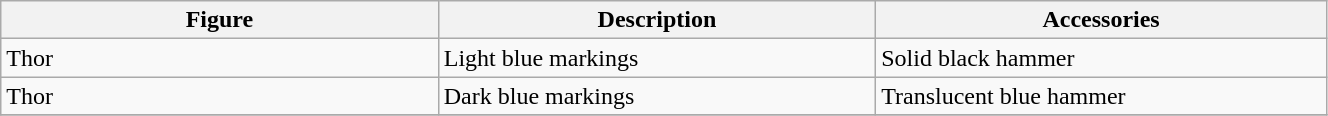<table class="wikitable" width="70%">
<tr>
<th width=33%>Figure</th>
<th width=33%>Description</th>
<th width=34%>Accessories</th>
</tr>
<tr>
<td>Thor</td>
<td>Light blue markings</td>
<td>Solid black hammer</td>
</tr>
<tr>
<td>Thor</td>
<td>Dark blue markings</td>
<td>Translucent blue hammer</td>
</tr>
<tr>
</tr>
</table>
